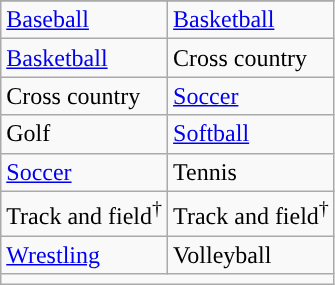<table class="wikitable" style=" ">
<tr>
</tr>
<tr>
<td><a href='#'>Baseball</a></td>
<td><a href='#'>Basketball</a></td>
</tr>
<tr>
<td><a href='#'>Basketball</a></td>
<td>Cross country</td>
</tr>
<tr>
<td>Cross country</td>
<td><a href='#'>Soccer</a></td>
</tr>
<tr>
<td>Golf</td>
<td><a href='#'>Softball</a></td>
</tr>
<tr>
<td><a href='#'>Soccer</a></td>
<td>Tennis</td>
</tr>
<tr>
<td>Track and field<sup>†</sup></td>
<td>Track and field<sup>†</sup></td>
</tr>
<tr>
<td><a href='#'>Wrestling</a></td>
<td>Volleyball</td>
</tr>
<tr>
<td colspan="2"></td>
</tr>
</table>
